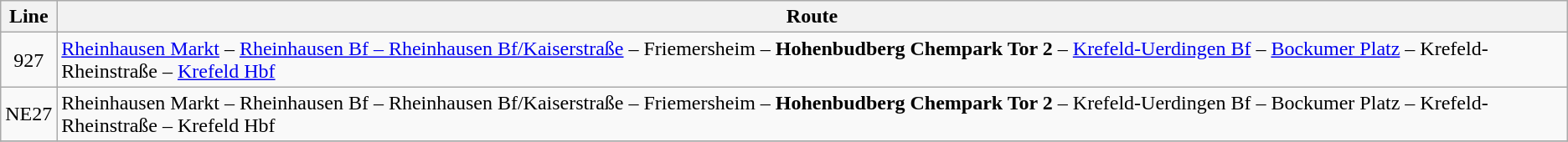<table class="wikitable">
<tr>
<th>Line</th>
<th>Route</th>
</tr>
<tr>
<td align="center">927</td>
<td><a href='#'>Rheinhausen Markt</a> – <a href='#'>Rheinhausen Bf – Rheinhausen Bf/Kaiserstraße</a> – Friemersheim – <strong>Hohenbudberg Chempark Tor 2</strong> – <a href='#'>Krefeld-Uerdingen Bf</a> – <a href='#'>Bockumer Platz</a> – Krefeld-Rheinstraße – <a href='#'>Krefeld Hbf</a></td>
</tr>
<tr>
<td align="center">NE27</td>
<td>Rheinhausen Markt – Rheinhausen Bf – Rheinhausen Bf/Kaiserstraße – Friemersheim – <strong>Hohenbudberg Chempark Tor 2</strong> – Krefeld-Uerdingen Bf – Bockumer Platz – Krefeld-Rheinstraße – Krefeld Hbf</td>
</tr>
<tr>
</tr>
</table>
